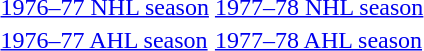<table>
<tr>
<td><a href='#'>1976–77 NHL season</a></td>
<td><a href='#'>1977–78 NHL season</a></td>
</tr>
<tr>
<td><a href='#'>1976–77 AHL season</a></td>
<td><a href='#'>1977–78 AHL season</a></td>
</tr>
<tr>
</tr>
</table>
